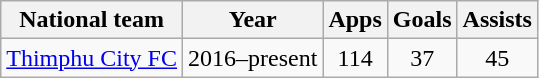<table class="wikitable" style="text-align:center">
<tr>
<th>National team</th>
<th>Year</th>
<th>Apps</th>
<th>Goals</th>
<th>Assists</th>
</tr>
<tr>
<td rowspan="2"><a href='#'>Thimphu City FC</a></td>
<td>2016–present</td>
<td>114</td>
<td>37</td>
<td>45</td>
</tr>
</table>
